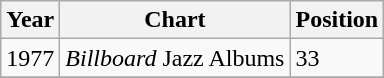<table class="wikitable">
<tr>
<th>Year</th>
<th>Chart</th>
<th>Position</th>
</tr>
<tr>
<td>1977</td>
<td><em>Billboard</em> Jazz Albums</td>
<td>33</td>
</tr>
<tr>
</tr>
</table>
